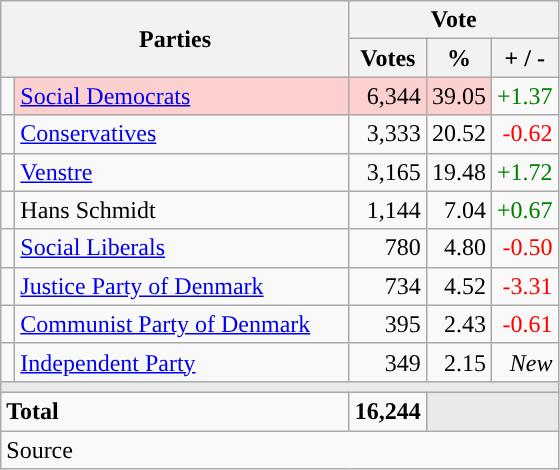<table class="wikitable" style="text-align:right;">
<tr>
<th style="text-align:centre;" rowspan="2" colspan="2" width="225">Parties</th>
<th colspan="3">Vote</th>
</tr>
<tr>
<th width="15">Votes</th>
<th width="15">%</th>
<th width="15">+ / -</th>
</tr>
<tr>
<td width="2" style="color:inherit;background:"></td>
<td bgcolor=#fbd0ce  align="left"><a href='#'>Social Democrats</a></td>
<td bgcolor=#fbd0ce>6,344</td>
<td bgcolor=#fbd0ce>39.05</td>
<td style=color:green;>+1.37</td>
</tr>
<tr>
<td width="2" style="color:inherit;background:"></td>
<td align="left"><a href='#'>Conservatives</a></td>
<td>3,333</td>
<td>20.52</td>
<td style=color:red;>-0.62</td>
</tr>
<tr>
<td width="2" style="color:inherit;background:"></td>
<td align="left"><a href='#'>Venstre</a></td>
<td>3,165</td>
<td>19.48</td>
<td style=color:green;>+1.72</td>
</tr>
<tr>
<td width="2" style="color:inherit;background:"></td>
<td align="left">Hans Schmidt</td>
<td>1,144</td>
<td>7.04</td>
<td style=color:green;>+0.67</td>
</tr>
<tr>
<td width="2" style="color:inherit;background:"></td>
<td align="left"><a href='#'>Social Liberals</a></td>
<td>780</td>
<td>4.80</td>
<td style=color:red;>-0.50</td>
</tr>
<tr>
<td width="2" style="color:inherit;background:"></td>
<td align="left"><a href='#'>Justice Party of Denmark</a></td>
<td>734</td>
<td>4.52</td>
<td style=color:red;>-3.31</td>
</tr>
<tr>
<td width="2" style="color:inherit;background:"></td>
<td align="left"><a href='#'>Communist Party of Denmark</a></td>
<td>395</td>
<td>2.43</td>
<td style=color:red;>-0.61</td>
</tr>
<tr>
<td width="2" style="color:inherit;background:"></td>
<td align="left"><a href='#'>Independent Party</a></td>
<td>349</td>
<td>2.15</td>
<td><em>New</em></td>
</tr>
<tr>
<td colspan="7" bgcolor="#E9E9E9"></td>
</tr>
<tr>
<td align="left" colspan="2"><strong>Total</strong></td>
<td><strong>16,244</strong></td>
<td bgcolor="#E9E9E9" colspan="2"></td>
</tr>
<tr>
<td align="left" colspan="6">Source</td>
</tr>
</table>
